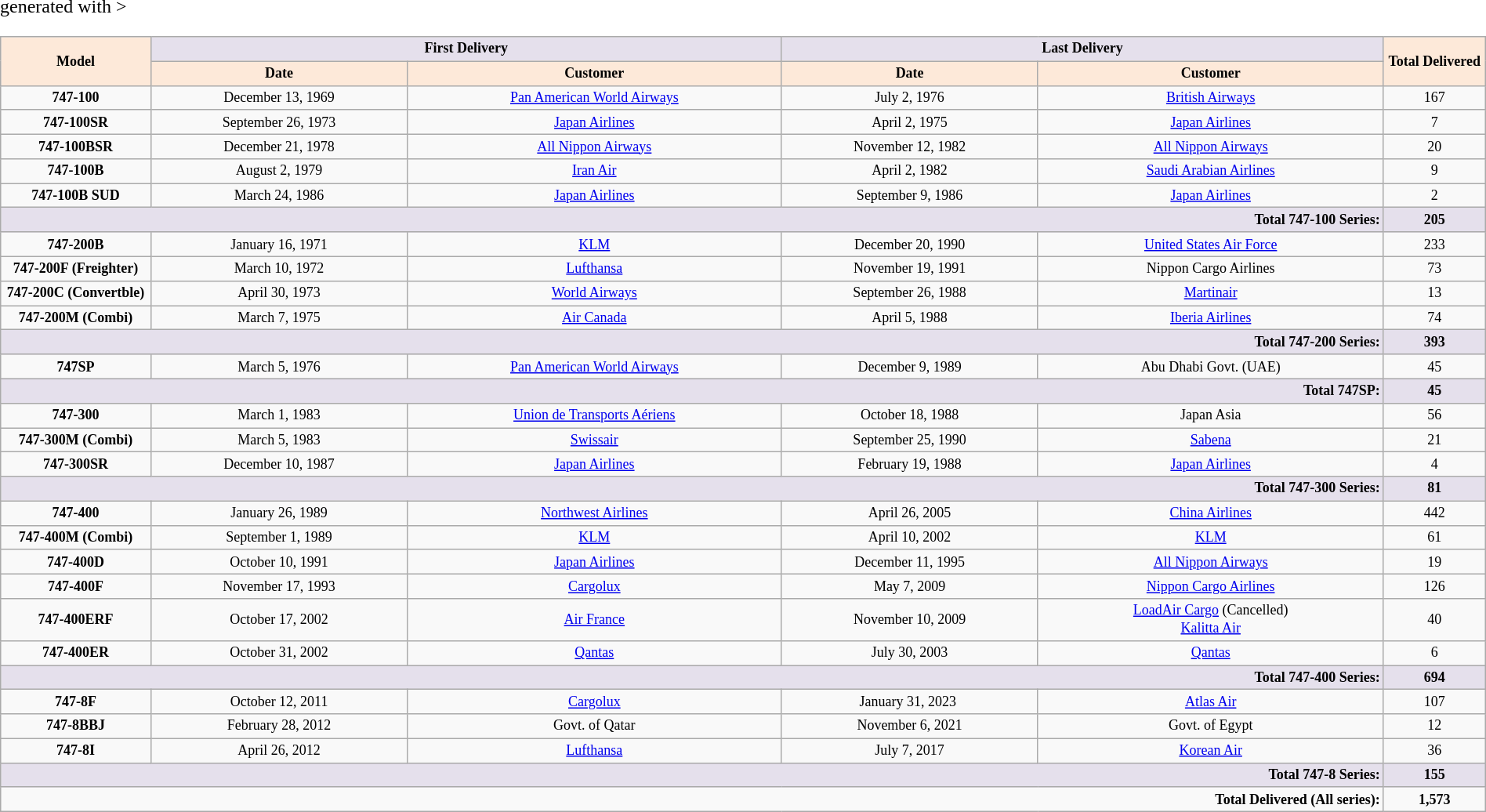<table class="wikitable" style="width: 100%;"  <hiddentext>generated with >
<tr style="font-size:9pt; font-weight:bold; text-align:center;">
<td rowspan="2" style="width:122px; background:#fde9d9; height:15px;">Model</td>
<td style="background:#e5e0ec; width:97px;" colspan="2">First Delivery</td>
<td style="background:#e5e0ec; width:98px;" colspan="2">Last Delivery</td>
<td style="background:#fde9d9; width:81px;" rowspan="2">Total Delivered</td>
</tr>
<tr style="background:#fde9d9; font-size:9pt; font-weight:bold; text-align:center;">
<td>Date</td>
<td>Customer</td>
<td>Date</td>
<td>Customer</td>
</tr>
<tr style="font-size:9pt; text-align:center;">
<td style="font-weight:bold; height:15px;">747-100</td>
<td>December 13, 1969</td>
<td><a href='#'>Pan American World Airways</a></td>
<td>July 2, 1976</td>
<td><a href='#'>British Airways</a></td>
<td>167</td>
</tr>
<tr style="font-size:9pt; text-align:center;">
<td style="font-weight:bold; height:15px;">747-100SR</td>
<td>September 26, 1973</td>
<td><a href='#'>Japan Airlines</a></td>
<td>April 2, 1975</td>
<td><a href='#'>Japan Airlines</a></td>
<td>7</td>
</tr>
<tr style="font-size:9pt; text-align:center;">
<td style="font-weight:bold; height:15px;">747-100BSR</td>
<td>December 21, 1978</td>
<td><a href='#'>All Nippon Airways</a></td>
<td>November 12, 1982</td>
<td><a href='#'>All Nippon Airways</a></td>
<td>20</td>
</tr>
<tr style="font-size:9pt; text-align:center;">
<td style="font-weight:bold; height:15px;">747-100B</td>
<td>August 2, 1979</td>
<td><a href='#'>Iran Air</a></td>
<td>April 2, 1982</td>
<td><a href='#'>Saudi Arabian Airlines</a></td>
<td>9</td>
</tr>
<tr style="font-size:9pt; text-align:center;">
<td style="font-weight:bold; height:15px;">747-100B SUD</td>
<td>March 24, 1986</td>
<td><a href='#'>Japan Airlines</a></td>
<td>September 9, 1986</td>
<td><a href='#'>Japan Airlines</a></td>
<td>2</td>
</tr>
<tr style="background:#e5e0ec; font-size:9pt; font-weight:bold;">
<td colspan="5"  style="height:15px; text-align:right;">Total 747-100 Series:</td>
<td style="text-align:center;">205</td>
</tr>
<tr style="font-size:9pt; text-align:center;">
<td style="font-weight:bold; height:15px;">747-200B</td>
<td>January 16, 1971</td>
<td><a href='#'>KLM</a></td>
<td>December 20, 1990</td>
<td><a href='#'>United States Air Force</a></td>
<td>233</td>
</tr>
<tr style="font-size:9pt; text-align:center;">
<td style="font-weight:bold; height:15px;">747-200F (Freighter)</td>
<td>March 10, 1972</td>
<td><a href='#'>Lufthansa</a></td>
<td>November 19, 1991</td>
<td>Nippon Cargo Airlines</td>
<td>73</td>
</tr>
<tr style="font-size:9pt; text-align:center;">
<td style="font-weight:bold; height:15px;">747-200C (Convertble)</td>
<td>April 30, 1973</td>
<td><a href='#'>World Airways</a></td>
<td>September 26, 1988</td>
<td><a href='#'>Martinair</a></td>
<td>13</td>
</tr>
<tr style="font-size:9pt; text-align:center;">
<td style="font-weight:bold; height:15px;">747-200M (Combi)</td>
<td>March 7, 1975</td>
<td><a href='#'>Air Canada</a></td>
<td>April 5, 1988</td>
<td><a href='#'>Iberia Airlines</a></td>
<td>74</td>
</tr>
<tr style="background:#e5e0ec; font-size:9pt; font-weight:bold;">
<td colspan="5"  style="height:15px; text-align:right;">Total 747-200 Series:</td>
<td style="text-align:center;">393</td>
</tr>
<tr style="font-size:9pt; text-align:center;">
<td style="font-weight:bold; height:15px;">747SP</td>
<td>March 5, 1976</td>
<td><a href='#'>Pan American World Airways</a></td>
<td>December 9, 1989</td>
<td>Abu Dhabi Govt. (UAE)</td>
<td>45</td>
</tr>
<tr style="background:#e5e0ec; font-size:9pt; font-weight:bold;">
<td colspan="5"  style="height:15px; text-align:right;">Total 747SP:</td>
<td style="text-align:center;">45</td>
</tr>
<tr style="font-size:9pt; text-align:center;">
<td style="font-weight:bold; height:15px;">747-300</td>
<td>March 1, 1983</td>
<td><a href='#'>Union de Transports Aériens</a></td>
<td>October 18, 1988</td>
<td>Japan Asia</td>
<td>56</td>
</tr>
<tr style="font-size:9pt; text-align:center;">
<td style="font-weight:bold; height:15px;">747-300M (Combi)</td>
<td>March 5, 1983</td>
<td><a href='#'>Swissair</a></td>
<td>September 25, 1990</td>
<td><a href='#'>Sabena</a></td>
<td>21</td>
</tr>
<tr style="font-size:9pt; text-align:center;">
<td style="font-weight:bold; height:15px;">747-300SR</td>
<td>December 10, 1987</td>
<td><a href='#'>Japan Airlines</a></td>
<td>February 19, 1988</td>
<td><a href='#'>Japan Airlines</a></td>
<td>4</td>
</tr>
<tr style="background:#e5e0ec; font-size:9pt; font-weight:bold;">
<td colspan="5"  style="height:15px; text-align:right;">Total 747-300 Series:</td>
<td style="text-align:center;">81</td>
</tr>
<tr style="font-size:9pt; text-align:center;">
<td style="font-weight:bold; height:15px;">747-400</td>
<td>January 26, 1989</td>
<td><a href='#'>Northwest Airlines</a></td>
<td>April 26, 2005</td>
<td><a href='#'>China Airlines</a></td>
<td>442</td>
</tr>
<tr style="font-size:9pt; text-align:center;">
<td style="font-weight:bold; height:15px;">747-400M (Combi)</td>
<td>September 1, 1989</td>
<td><a href='#'>KLM</a></td>
<td>April 10, 2002</td>
<td><a href='#'>KLM</a></td>
<td>61</td>
</tr>
<tr style="font-size:9pt; text-align:center;">
<td style="font-weight:bold; height:15px;">747-400D</td>
<td>October 10, 1991</td>
<td><a href='#'>Japan Airlines</a></td>
<td>December 11, 1995</td>
<td><a href='#'>All Nippon Airways</a></td>
<td>19</td>
</tr>
<tr style="font-size:9pt; text-align:center;">
<td style="font-weight:bold; height:15px;">747-400F</td>
<td>November 17, 1993</td>
<td><a href='#'>Cargolux</a></td>
<td>May 7, 2009</td>
<td><a href='#'>Nippon Cargo Airlines</a></td>
<td>126</td>
</tr>
<tr style="font-size:9pt; text-align:center;">
<td style="font-weight:bold; height:15px;">747-400ERF</td>
<td>October 17, 2002</td>
<td><a href='#'>Air France</a></td>
<td>November 10, 2009</td>
<td><a href='#'>LoadAir Cargo</a> (Cancelled)<br><a href='#'>Kalitta Air</a></td>
<td>40</td>
</tr>
<tr style="font-size:9pt; text-align:center;">
<td style="font-weight:bold; height:15px;">747-400ER</td>
<td>October 31, 2002</td>
<td><a href='#'>Qantas</a></td>
<td>July 30, 2003</td>
<td><a href='#'>Qantas</a></td>
<td>6</td>
</tr>
<tr style="background:#e5e0ec; font-size:9pt; font-weight:bold;">
<td colspan="5"  style="height:15px; text-align:right;">Total 747-400 Series:</td>
<td style="text-align:center;">694</td>
</tr>
<tr style="font-size:9pt; text-align:center;">
<td style="font-weight:bold; height:15px;">747-8F</td>
<td>October 12, 2011</td>
<td><a href='#'>Cargolux</a></td>
<td>January 31, 2023 </td>
<td><a href='#'>Atlas Air</a></td>
<td>107</td>
</tr>
<tr style="font-size:9pt; text-align:center;">
<td style="font-weight:bold; height:15px;">747-8BBJ</td>
<td>February 28, 2012</td>
<td>Govt. of Qatar</td>
<td>November 6, 2021</td>
<td>Govt. of Egypt</td>
<td>12</td>
</tr>
<tr style="font-size:9pt; text-align:center;">
<td style="font-weight:bold; height:15px;">747-8I</td>
<td>April 26, 2012</td>
<td><a href='#'>Lufthansa</a></td>
<td>July 7, 2017</td>
<td><a href='#'>Korean Air</a></td>
<td>36</td>
</tr>
<tr style="background:#e5e0ec; font-size:9pt; font-weight:bold;">
<td colspan="5"  style="height:15px; text-align:right;">Total 747-8 Series:</td>
<td style="text-align:center;">155</td>
</tr>
<tr style="font-size:9pt;font-weight:bold">
<td colspan="5"  style="height:15px; text-align:right;">Total Delivered (All series):</td>
<td style="text-align:center;">1,573</td>
</tr>
</table>
